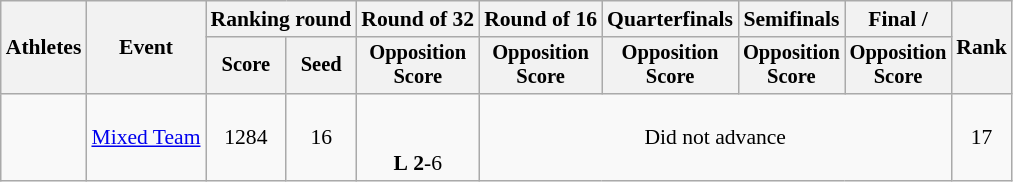<table class="wikitable" style="font-size:90%;">
<tr>
<th rowspan="2">Athletes</th>
<th rowspan="2">Event</th>
<th colspan="2">Ranking round</th>
<th>Round of 32</th>
<th>Round of 16</th>
<th>Quarterfinals</th>
<th>Semifinals</th>
<th>Final / </th>
<th rowspan=2>Rank</th>
</tr>
<tr style="font-size:95%">
<th>Score</th>
<th>Seed</th>
<th>Opposition<br>Score</th>
<th>Opposition<br>Score</th>
<th>Opposition<br>Score</th>
<th>Opposition<br>Score</th>
<th>Opposition<br>Score</th>
</tr>
<tr align=center>
<td align=left><br></td>
<td><a href='#'>Mixed Team</a></td>
<td>1284</td>
<td>16</td>
<td><br> <br> <strong>L</strong> <strong>2</strong>-6</td>
<td colspan=4>Did not advance</td>
<td>17</td>
</tr>
</table>
